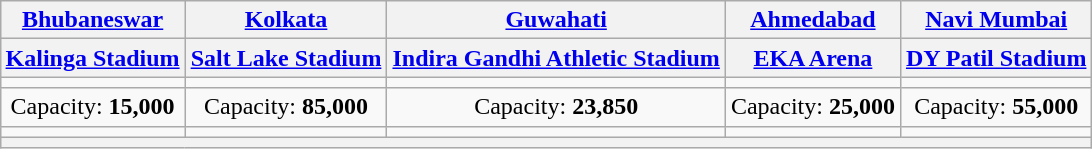<table class="wikitable" style="margin:1em auto; text-align:center">
<tr>
<th><a href='#'>Bhubaneswar</a></th>
<th><a href='#'>Kolkata</a></th>
<th><a href='#'>Guwahati</a></th>
<th><a href='#'>Ahmedabad</a></th>
<th><a href='#'>Navi Mumbai</a></th>
</tr>
<tr>
<th><a href='#'>Kalinga Stadium</a></th>
<th><a href='#'>Salt Lake Stadium</a></th>
<th><a href='#'>Indira Gandhi Athletic Stadium</a></th>
<th><a href='#'>EKA Arena</a></th>
<th><a href='#'>DY Patil Stadium</a></th>
</tr>
<tr>
<td><small></small></td>
<td><small></small></td>
<td><small></small></td>
<td><small></small></td>
<td><small></small></td>
</tr>
<tr>
<td>Capacity: <strong>15,000</strong></td>
<td>Capacity: <strong>85,000</strong></td>
<td>Capacity: <strong>23,850</strong></td>
<td>Capacity: <strong>25,000</strong></td>
<td>Capacity: <strong>55,000</strong></td>
</tr>
<tr>
<td></td>
<td></td>
<td></td>
<td></td>
<td></td>
</tr>
<tr>
<th rowspan=1 colspan=5></th>
</tr>
</table>
